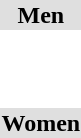<table>
<tr style="background:#dfdfdf;">
<td colspan="7" style="text-align:center;"><strong>Men</strong></td>
</tr>
<tr>
<th scope=row style="text-align:left"></th>
<td valign=top><br></td>
<td valign=top><br></td>
<td valign=top><br></td>
</tr>
<tr>
<th scope=row style="text-align:left"></th>
<td></td>
<td></td>
<td></td>
</tr>
<tr>
<th scope=row style="text-align:left"></th>
<td></td>
<td></td>
<td></td>
</tr>
<tr>
<th scope=row style="text-align:left"></th>
<td></td>
<td></td>
<td></td>
</tr>
<tr>
<th scope=row style="text-align:left"></th>
<td></td>
<td></td>
<td></td>
</tr>
<tr>
<th scope=row style="text-align:left"></th>
<td></td>
<td></td>
<td></td>
</tr>
<tr>
<th scope=row style="text-align:left"></th>
<td></td>
<td></td>
<td></td>
</tr>
<tr>
<th scope=row style="text-align:left"></th>
<td></td>
<td></td>
<td></td>
</tr>
<tr style="background:#dfdfdf;">
<td colspan="7" style="text-align:center;"><strong>Women</strong></td>
</tr>
<tr>
<th scope=row style="text-align:left"></th>
<td valign=top><br></td>
<td valign=top><br></td>
<td valign=top><br></td>
</tr>
<tr>
<th scope=row style="text-align:left"></th>
<td></td>
<td></td>
<td></td>
</tr>
<tr>
<th scope=row style="text-align:left"></th>
<td></td>
<td></td>
<td></td>
</tr>
<tr>
<th scope=row style="text-align:left"></th>
<td></td>
<td></td>
<td></td>
</tr>
<tr>
<th scope=row style="text-align:left"></th>
<td></td>
<td></td>
<td></td>
</tr>
<tr>
<th scope=row style="text-align:left"></th>
<td></td>
<td></td>
<td></td>
</tr>
</table>
